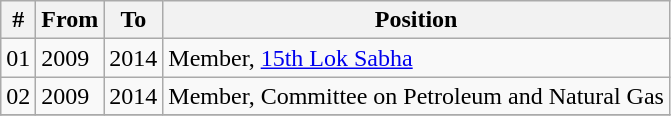<table class="wikitable sortable">
<tr>
<th>#</th>
<th>From</th>
<th>To</th>
<th>Position</th>
</tr>
<tr>
<td>01</td>
<td>2009</td>
<td>2014</td>
<td>Member, <a href='#'>15th Lok Sabha</a></td>
</tr>
<tr>
<td>02</td>
<td>2009</td>
<td>2014</td>
<td>Member, Committee on Petroleum and Natural Gas</td>
</tr>
<tr>
</tr>
</table>
